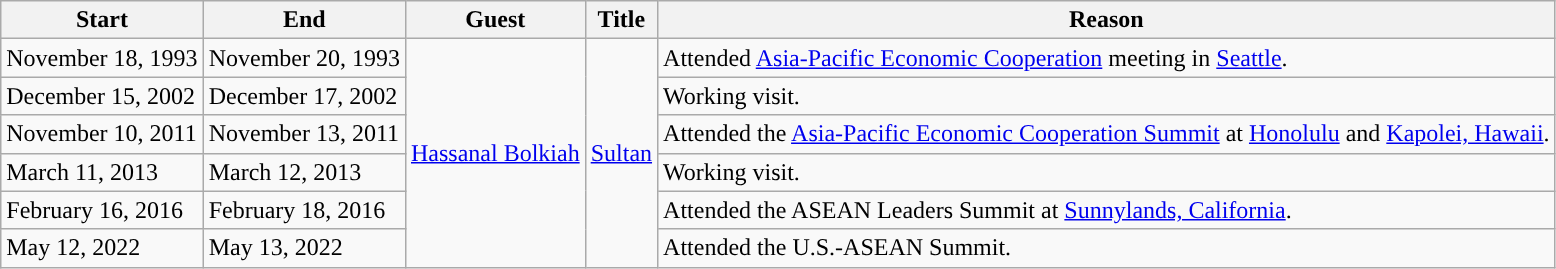<table class="wikitable sortable">
<tr>
<th>Start</th>
<th>End</th>
<th>Guest</th>
<th>Title</th>
<th>Reason</th>
</tr>
<tr>
<td>November 18, 1993</td>
<td>November 20, 1993</td>
<td rowspan=6><a href='#'>Hassanal Bolkiah</a></td>
<td rowspan=6><a href='#'>Sultan</a></td>
<td>Attended <a href='#'>Asia-Pacific Economic Cooperation</a> meeting in <a href='#'>Seattle</a>.</td>
</tr>
<tr>
<td>December 15, 2002</td>
<td>December 17, 2002</td>
<td>Working visit.</td>
</tr>
<tr>
<td>November 10, 2011</td>
<td>November 13, 2011</td>
<td>Attended the <a href='#'>Asia-Pacific Economic Cooperation Summit</a> at <a href='#'>Honolulu</a> and <a href='#'>Kapolei, Hawaii</a>.</td>
</tr>
<tr>
<td>March 11, 2013</td>
<td>March 12, 2013</td>
<td>Working visit.</td>
</tr>
<tr>
<td>February 16, 2016</td>
<td>February 18, 2016</td>
<td>Attended the ASEAN Leaders Summit at <a href='#'>Sunnylands, California</a>.</td>
</tr>
<tr>
<td>May 12, 2022</td>
<td>May 13, 2022</td>
<td>Attended the U.S.-ASEAN Summit.</td>
</tr>
</table>
